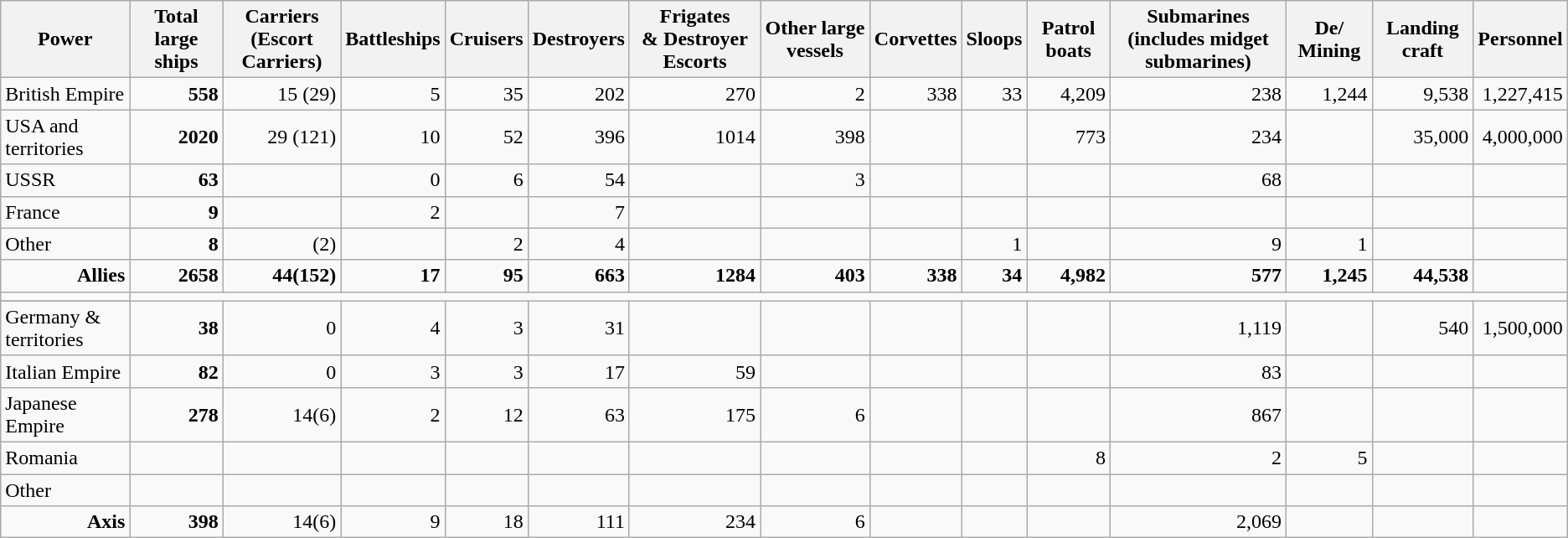<table class="wikitable" style="text-align: right; font-size: 100%">
<tr>
<th align="center">Power</th>
<th align="center">Total large ships</th>
<th align="center">Carriers<br>(Escort Carriers)</th>
<th align="center">Battleships</th>
<th align="center">Cruisers</th>
<th align="center">Destroyers</th>
<th align="center">Frigates<br>& Destroyer Escorts</th>
<th align="center">Other large vessels</th>
<th align="center">Corvettes</th>
<th align="center">Sloops</th>
<th align="center">Patrol boats</th>
<th align="center">Submarines<br>(includes midget submarines)</th>
<th align="center">De/ Mining</th>
<th align="center">Landing craft</th>
<th align="center">Personnel</th>
</tr>
<tr>
<td align="left">British Empire</td>
<td><strong>558</strong></td>
<td>15 (29)</td>
<td>5</td>
<td>35</td>
<td>202</td>
<td>270</td>
<td>2</td>
<td>338</td>
<td>33</td>
<td>4,209</td>
<td>238</td>
<td>1,244</td>
<td>9,538</td>
<td>1,227,415</td>
</tr>
<tr>
<td align="left">USA and territories</td>
<td><strong>2020</strong></td>
<td>29 (121)</td>
<td>10</td>
<td>52</td>
<td>396</td>
<td>1014</td>
<td>398</td>
<td></td>
<td></td>
<td>773</td>
<td>234</td>
<td></td>
<td>35,000</td>
<td>4,000,000</td>
</tr>
<tr>
<td align="left">USSR</td>
<td><strong>63</strong></td>
<td></td>
<td>0</td>
<td>6</td>
<td>54</td>
<td></td>
<td>3</td>
<td></td>
<td></td>
<td></td>
<td>68</td>
<td></td>
<td></td>
<td></td>
</tr>
<tr>
<td align="left">France</td>
<td><strong>9</strong></td>
<td></td>
<td>2</td>
<td></td>
<td>7</td>
<td></td>
<td></td>
<td></td>
<td></td>
<td></td>
<td></td>
<td></td>
<td></td>
<td></td>
</tr>
<tr>
<td align="left">Other</td>
<td><strong>8</strong></td>
<td>(2)</td>
<td></td>
<td>2</td>
<td>4</td>
<td></td>
<td></td>
<td></td>
<td>1</td>
<td></td>
<td>9</td>
<td>1</td>
<td></td>
<td></td>
</tr>
<tr>
<td><strong>Allies</strong></td>
<td><strong>2658</strong></td>
<td><strong>44(152)</strong></td>
<td><strong>17</strong></td>
<td><strong>95</strong></td>
<td><strong>663</strong></td>
<td><strong>1284</strong></td>
<td><strong>403</strong></td>
<td><strong>338</strong></td>
<td><strong>34</strong></td>
<td><strong>4,982</strong></td>
<td><strong>577</strong></td>
<td><strong>1,245</strong></td>
<td><strong>44,538</strong></td>
<td></td>
</tr>
<tr>
<td></td>
</tr>
<tr>
</tr>
<tr>
<td align="left">Germany & territories</td>
<td><strong>38</strong></td>
<td>0</td>
<td>4</td>
<td>3</td>
<td>31</td>
<td></td>
<td></td>
<td></td>
<td></td>
<td></td>
<td>1,119</td>
<td></td>
<td>540</td>
<td>1,500,000</td>
</tr>
<tr>
<td align="left">Italian Empire</td>
<td><strong>82</strong></td>
<td>0</td>
<td>3</td>
<td>3</td>
<td>17</td>
<td>59</td>
<td></td>
<td></td>
<td></td>
<td></td>
<td>83</td>
<td></td>
<td></td>
<td></td>
</tr>
<tr>
<td align="left">Japanese Empire</td>
<td><strong>278</strong></td>
<td>14(6)</td>
<td>2</td>
<td>12</td>
<td>63</td>
<td>175</td>
<td>6</td>
<td></td>
<td></td>
<td></td>
<td>867</td>
<td></td>
<td></td>
<td></td>
</tr>
<tr>
<td align="left">Romania</td>
<td></td>
<td></td>
<td></td>
<td></td>
<td></td>
<td></td>
<td></td>
<td></td>
<td></td>
<td>8</td>
<td>2</td>
<td>5</td>
<td></td>
<td></td>
</tr>
<tr>
<td align="left">Other</td>
<td></td>
<td></td>
<td></td>
<td></td>
<td></td>
<td></td>
<td></td>
<td></td>
<td></td>
<td></td>
<td></td>
<td></td>
<td></td>
<td></td>
</tr>
<tr>
<td><strong>Axis</strong></td>
<td><strong>398</strong></td>
<td>14(6)</td>
<td>9</td>
<td>18</td>
<td>111</td>
<td>234</td>
<td>6</td>
<td><strong></strong></td>
<td></td>
<td></td>
<td>2,069</td>
<td></td>
<td></td>
<td></td>
</tr>
</table>
